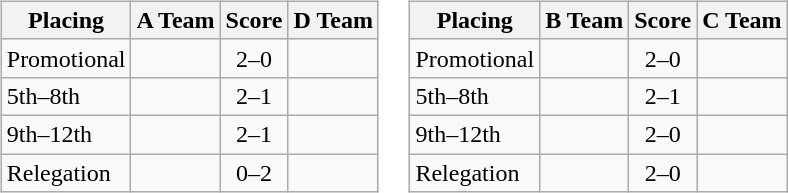<table>
<tr valign=top>
<td><br><table class=wikitable style="border:1px solid #AAAAAA;">
<tr>
<th>Placing</th>
<th>A Team</th>
<th>Score</th>
<th>D Team</th>
</tr>
<tr>
<td>Promotional</td>
<td><strong></strong></td>
<td align="center">2–0</td>
<td></td>
</tr>
<tr>
<td>5th–8th</td>
<td><strong></strong></td>
<td align="center">2–1</td>
<td></td>
</tr>
<tr>
<td>9th–12th</td>
<td><strong></strong></td>
<td align="center">2–1</td>
<td></td>
</tr>
<tr>
<td>Relegation</td>
<td></td>
<td align="center">0–2</td>
<td><strong></strong></td>
</tr>
</table>
</td>
<td><br><table class=wikitable style="border:1px solid #AAAAAA;">
<tr>
<th>Placing</th>
<th>B Team</th>
<th>Score</th>
<th>C Team</th>
</tr>
<tr>
<td>Promotional</td>
<td><strong></strong></td>
<td align="center">2–0</td>
<td></td>
</tr>
<tr>
<td>5th–8th</td>
<td><strong></strong></td>
<td align="center">2–1</td>
<td></td>
</tr>
<tr>
<td>9th–12th</td>
<td><strong></strong></td>
<td align="center">2–0</td>
<td></td>
</tr>
<tr>
<td>Relegation</td>
<td><strong></strong></td>
<td align="center">2–0</td>
<td></td>
</tr>
</table>
</td>
</tr>
</table>
